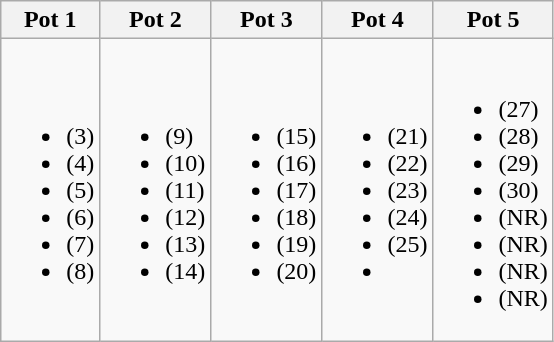<table class="wikitable">
<tr>
<th>Pot 1</th>
<th>Pot 2</th>
<th>Pot 3</th>
<th>Pot 4</th>
<th>Pot 5</th>
</tr>
<tr>
<td><br><ul><li> (3)</li><li> (4)</li><li> (5)</li><li> (6)</li><li> (7)</li><li> (8)</li></ul></td>
<td><br><ul><li> (9)</li><li> (10)</li><li> (11)</li><li> (12)</li><li> (13)</li><li> (14)</li></ul></td>
<td><br><ul><li> (15)</li><li> (16)</li><li> (17)</li><li> (18)</li><li> (19)</li><li> (20)</li></ul></td>
<td><br><ul><li> (21)</li><li> (22)</li><li> (23)</li><li> (24)</li><li> (25)</li><li></li></ul></td>
<td><br><ul><li> (27)</li><li> (28)</li><li> (29)</li><li> (30)</li><li> (NR)</li><li> (NR)</li><li> (NR)</li><li> (NR)</li></ul></td>
</tr>
</table>
